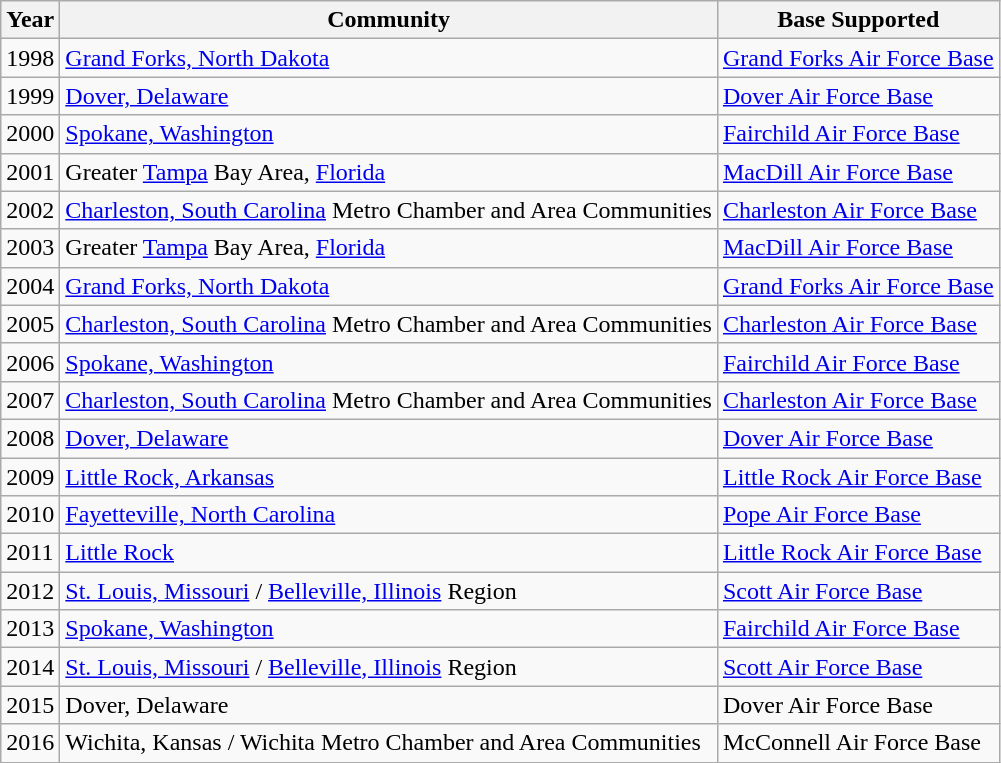<table class="wikitable">
<tr>
<th>Year</th>
<th>Community</th>
<th>Base Supported</th>
</tr>
<tr>
<td>1998</td>
<td><a href='#'>Grand Forks, North Dakota</a></td>
<td><a href='#'>Grand Forks Air Force Base</a></td>
</tr>
<tr>
<td>1999</td>
<td><a href='#'>Dover, Delaware</a></td>
<td><a href='#'>Dover Air Force Base</a></td>
</tr>
<tr>
<td>2000</td>
<td><a href='#'>Spokane, Washington</a></td>
<td><a href='#'>Fairchild Air Force Base</a></td>
</tr>
<tr>
<td>2001</td>
<td>Greater <a href='#'>Tampa</a> Bay Area, <a href='#'>Florida</a></td>
<td><a href='#'>MacDill Air Force Base</a></td>
</tr>
<tr>
<td>2002</td>
<td><a href='#'>Charleston, South Carolina</a> Metro Chamber and Area Communities</td>
<td><a href='#'>Charleston Air Force Base</a></td>
</tr>
<tr>
<td>2003</td>
<td>Greater <a href='#'>Tampa</a> Bay Area, <a href='#'>Florida</a></td>
<td><a href='#'>MacDill Air Force Base</a></td>
</tr>
<tr>
<td>2004</td>
<td><a href='#'>Grand Forks, North Dakota</a></td>
<td><a href='#'>Grand Forks Air Force Base</a></td>
</tr>
<tr>
<td>2005</td>
<td><a href='#'>Charleston, South Carolina</a> Metro Chamber and Area Communities</td>
<td><a href='#'>Charleston Air Force Base</a></td>
</tr>
<tr>
<td>2006</td>
<td><a href='#'>Spokane, Washington</a></td>
<td><a href='#'>Fairchild Air Force Base</a></td>
</tr>
<tr>
<td>2007</td>
<td><a href='#'>Charleston, South Carolina</a> Metro Chamber and Area Communities</td>
<td><a href='#'>Charleston Air Force Base</a></td>
</tr>
<tr>
<td>2008</td>
<td><a href='#'>Dover, Delaware</a></td>
<td><a href='#'>Dover Air Force Base</a></td>
</tr>
<tr>
<td>2009</td>
<td><a href='#'>Little Rock, Arkansas</a></td>
<td><a href='#'>Little Rock Air Force Base</a></td>
</tr>
<tr>
<td>2010</td>
<td><a href='#'>Fayetteville, North Carolina</a></td>
<td><a href='#'>Pope Air Force Base</a></td>
</tr>
<tr>
<td>2011</td>
<td><a href='#'>Little Rock</a></td>
<td><a href='#'>Little Rock Air Force Base</a></td>
</tr>
<tr>
<td>2012</td>
<td><a href='#'>St. Louis, Missouri</a> / <a href='#'>Belleville, Illinois</a> Region</td>
<td><a href='#'>Scott Air Force Base</a></td>
</tr>
<tr>
<td>2013</td>
<td><a href='#'>Spokane, Washington</a></td>
<td><a href='#'>Fairchild Air Force Base</a></td>
</tr>
<tr>
<td>2014</td>
<td><a href='#'>St. Louis, Missouri</a> / <a href='#'>Belleville, Illinois</a> Region</td>
<td><a href='#'>Scott Air Force Base</a></td>
</tr>
<tr>
<td>2015</td>
<td>Dover, Delaware</td>
<td>Dover Air Force Base</td>
</tr>
<tr>
<td>2016</td>
<td>Wichita, Kansas / Wichita Metro Chamber and Area Communities</td>
<td>McConnell Air Force Base</td>
</tr>
</table>
